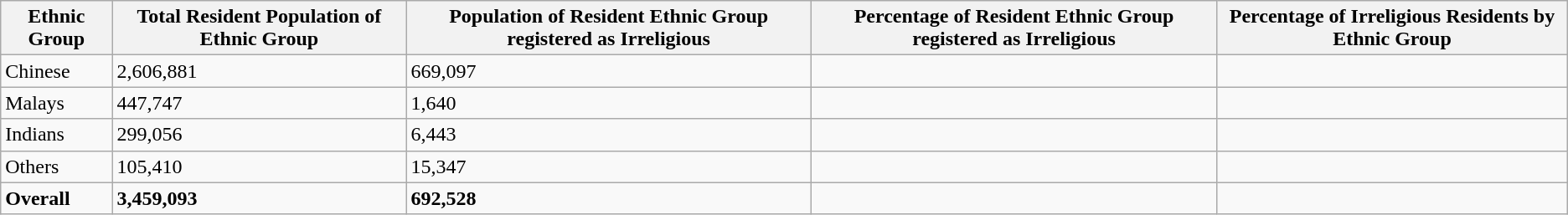<table class="wikitable">
<tr>
<th>Ethnic Group</th>
<th>Total Resident Population of Ethnic Group</th>
<th>Population of Resident Ethnic Group registered as Irreligious</th>
<th>Percentage of Resident Ethnic Group registered as Irreligious</th>
<th>Percentage of Irreligious Residents by Ethnic Group</th>
</tr>
<tr>
<td>Chinese</td>
<td>2,606,881</td>
<td>669,097</td>
<td></td>
<td></td>
</tr>
<tr>
<td>Malays</td>
<td>447,747</td>
<td>1,640</td>
<td></td>
<td></td>
</tr>
<tr>
<td>Indians</td>
<td>299,056</td>
<td>6,443</td>
<td></td>
<td></td>
</tr>
<tr>
<td>Others</td>
<td>105,410</td>
<td>15,347</td>
<td></td>
<td></td>
</tr>
<tr>
<td><strong>Overall</strong></td>
<td><strong>3,459,093</strong></td>
<td><strong>692,528</strong></td>
<td></td>
<td></td>
</tr>
</table>
